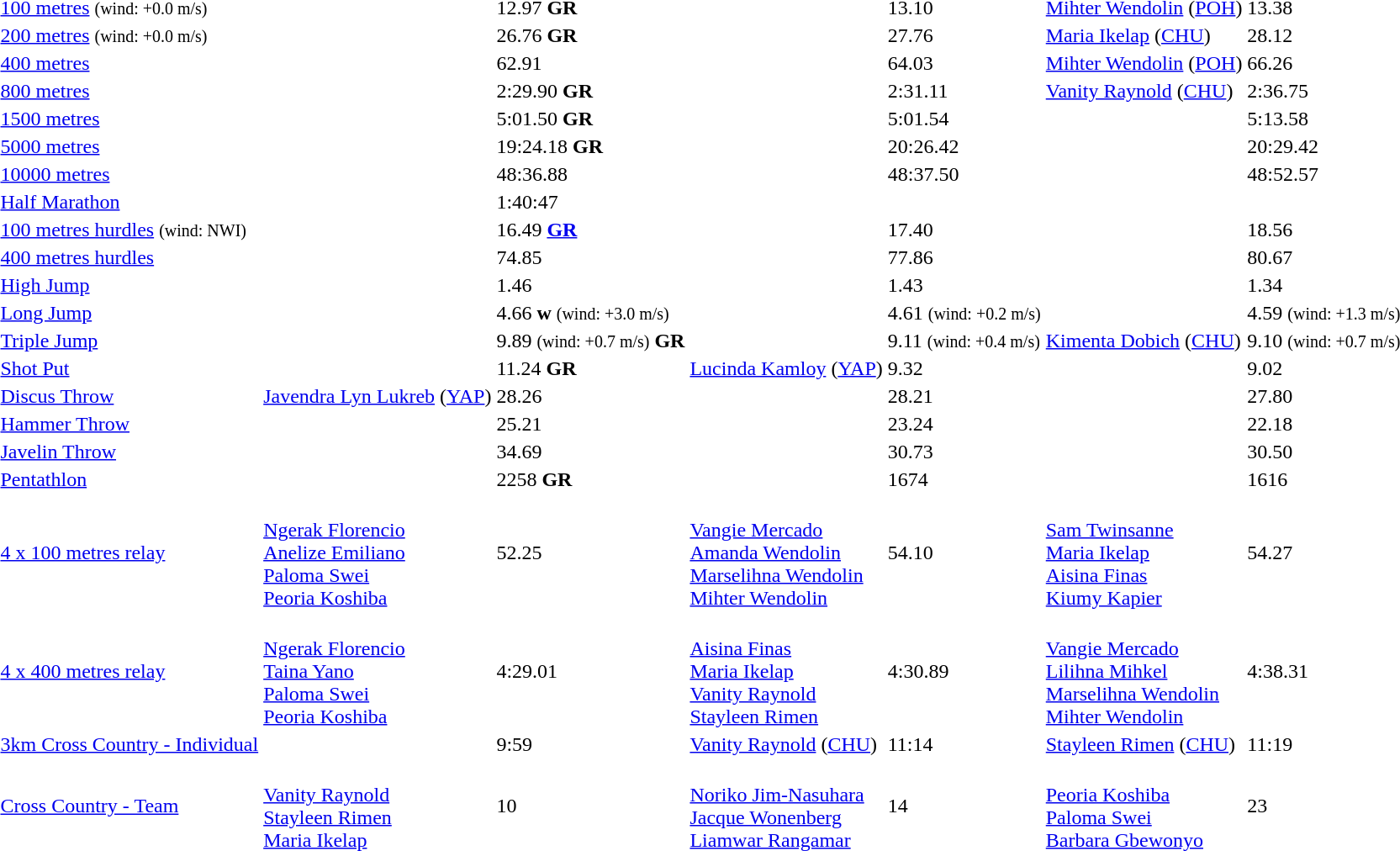<table>
<tr>
<td><a href='#'>100 metres</a> <small>(wind: +0.0 m/s)</small></td>
<td></td>
<td>12.97 <strong>GR</strong></td>
<td></td>
<td>13.10</td>
<td> <a href='#'>Mihter Wendolin</a> (<a href='#'>POH</a>)</td>
<td>13.38</td>
</tr>
<tr>
<td><a href='#'>200 metres</a> <small>(wind: +0.0 m/s)</small></td>
<td></td>
<td>26.76 <strong>GR</strong></td>
<td></td>
<td>27.76</td>
<td> <a href='#'>Maria Ikelap</a> (<a href='#'>CHU</a>)</td>
<td>28.12</td>
</tr>
<tr>
<td><a href='#'>400 metres</a></td>
<td></td>
<td>62.91</td>
<td></td>
<td>64.03</td>
<td> <a href='#'>Mihter Wendolin</a> (<a href='#'>POH</a>)</td>
<td>66.26</td>
</tr>
<tr>
<td><a href='#'>800 metres</a></td>
<td></td>
<td>2:29.90 <strong>GR</strong></td>
<td></td>
<td>2:31.11</td>
<td> <a href='#'>Vanity Raynold</a> (<a href='#'>CHU</a>)</td>
<td>2:36.75</td>
</tr>
<tr>
<td><a href='#'>1500 metres</a></td>
<td></td>
<td>5:01.50 <strong>GR</strong></td>
<td></td>
<td>5:01.54</td>
<td></td>
<td>5:13.58</td>
</tr>
<tr>
<td><a href='#'>5000 metres</a></td>
<td></td>
<td>19:24.18 <strong>GR</strong></td>
<td></td>
<td>20:26.42</td>
<td></td>
<td>20:29.42</td>
</tr>
<tr>
<td><a href='#'>10000 metres</a></td>
<td></td>
<td>48:36.88</td>
<td></td>
<td>48:37.50</td>
<td></td>
<td>48:52.57</td>
</tr>
<tr>
<td><a href='#'>Half Marathon</a></td>
<td></td>
<td>1:40:47</td>
<td></td>
<td></td>
<td></td>
<td></td>
</tr>
<tr>
<td><a href='#'>100 metres hurdles</a> <small>(wind: NWI)</small></td>
<td></td>
<td>16.49 <strong><a href='#'>GR</a></strong></td>
<td></td>
<td>17.40</td>
<td></td>
<td>18.56</td>
</tr>
<tr>
<td><a href='#'>400 metres hurdles</a></td>
<td></td>
<td>74.85</td>
<td></td>
<td>77.86</td>
<td></td>
<td>80.67</td>
</tr>
<tr>
<td><a href='#'>High Jump</a></td>
<td></td>
<td>1.46</td>
<td></td>
<td>1.43</td>
<td></td>
<td>1.34</td>
</tr>
<tr>
<td><a href='#'>Long Jump</a></td>
<td></td>
<td>4.66 <strong>w</strong> <small>(wind: +3.0 m/s)</small></td>
<td></td>
<td>4.61 <small>(wind: +0.2 m/s)</small></td>
<td></td>
<td>4.59 <small>(wind: +1.3 m/s)</small></td>
</tr>
<tr>
<td><a href='#'>Triple Jump</a></td>
<td></td>
<td>9.89 <small>(wind: +0.7 m/s)</small> <strong>GR</strong></td>
<td></td>
<td>9.11 <small>(wind: +0.4 m/s)</small></td>
<td> <a href='#'>Kimenta Dobich</a> (<a href='#'>CHU</a>)</td>
<td>9.10 <small>(wind: +0.7 m/s)</small></td>
</tr>
<tr>
<td><a href='#'>Shot Put</a></td>
<td></td>
<td>11.24 <strong>GR</strong></td>
<td> <a href='#'>Lucinda Kamloy</a> (<a href='#'>YAP</a>)</td>
<td>9.32</td>
<td></td>
<td>9.02</td>
</tr>
<tr>
<td><a href='#'>Discus Throw</a></td>
<td> <a href='#'>Javendra Lyn Lukreb</a> (<a href='#'>YAP</a>)</td>
<td>28.26</td>
<td></td>
<td>28.21</td>
<td></td>
<td>27.80</td>
</tr>
<tr>
<td><a href='#'>Hammer Throw</a></td>
<td></td>
<td>25.21</td>
<td></td>
<td>23.24</td>
<td></td>
<td>22.18</td>
</tr>
<tr>
<td><a href='#'>Javelin Throw</a></td>
<td></td>
<td>34.69</td>
<td></td>
<td>30.73</td>
<td></td>
<td>30.50</td>
</tr>
<tr>
<td><a href='#'>Pentathlon</a></td>
<td></td>
<td>2258 <strong>GR</strong></td>
<td></td>
<td>1674</td>
<td></td>
<td>1616</td>
</tr>
<tr>
<td><a href='#'>4 x 100 metres relay</a></td>
<td> <br> <a href='#'>Ngerak Florencio</a> <br> <a href='#'>Anelize Emiliano</a> <br> <a href='#'>Paloma Swei</a> <br> <a href='#'>Peoria Koshiba</a></td>
<td>52.25</td>
<td> <br> <a href='#'>Vangie Mercado</a> <br> <a href='#'>Amanda Wendolin</a> <br> <a href='#'>Marselihna Wendolin</a> <br> <a href='#'>Mihter Wendolin</a></td>
<td>54.10</td>
<td> <br> <a href='#'>Sam Twinsanne</a> <br> <a href='#'>Maria Ikelap</a> <br> <a href='#'>Aisina Finas</a> <br> <a href='#'>Kiumy Kapier</a></td>
<td>54.27</td>
</tr>
<tr>
<td><a href='#'>4 x 400 metres relay</a></td>
<td> <br> <a href='#'>Ngerak Florencio</a> <br> <a href='#'>Taina Yano</a> <br> <a href='#'>Paloma Swei</a> <br> <a href='#'>Peoria Koshiba</a></td>
<td>4:29.01</td>
<td> <br> <a href='#'>Aisina Finas</a> <br> <a href='#'>Maria Ikelap</a> <br> <a href='#'>Vanity Raynold</a> <br> <a href='#'>Stayleen Rimen</a></td>
<td>4:30.89</td>
<td> <br> <a href='#'>Vangie Mercado</a> <br> <a href='#'>Lilihna Mihkel</a> <br> <a href='#'>Marselihna Wendolin</a> <br> <a href='#'>Mihter Wendolin</a></td>
<td>4:38.31</td>
</tr>
<tr>
<td><a href='#'>3km Cross Country - Individual</a></td>
<td></td>
<td>9:59</td>
<td> <a href='#'>Vanity Raynold</a> (<a href='#'>CHU</a>)</td>
<td>11:14</td>
<td> <a href='#'>Stayleen Rimen</a> (<a href='#'>CHU</a>)</td>
<td>11:19</td>
</tr>
<tr>
<td><a href='#'>Cross Country - Team</a></td>
<td> <br> <a href='#'>Vanity Raynold</a> <br> <a href='#'>Stayleen Rimen</a> <br> <a href='#'>Maria Ikelap</a></td>
<td>10</td>
<td> <br> <a href='#'>Noriko Jim-Nasuhara</a> <br> <a href='#'>Jacque Wonenberg</a> <br> <a href='#'>Liamwar Rangamar</a></td>
<td>14</td>
<td> <br> <a href='#'>Peoria Koshiba</a> <br> <a href='#'>Paloma Swei</a> <br> <a href='#'>Barbara Gbewonyo</a></td>
<td>23</td>
</tr>
</table>
